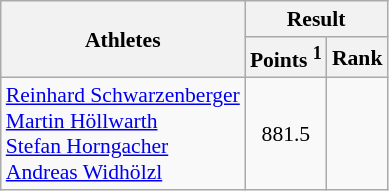<table class="wikitable" border="1" style="font-size:90%">
<tr>
<th rowspan=2>Athletes</th>
<th colspan=2>Result</th>
</tr>
<tr>
<th>Points <sup>1</sup></th>
<th>Rank</th>
</tr>
<tr>
<td><a href='#'>Reinhard Schwarzenberger</a><br><a href='#'>Martin Höllwarth</a><br><a href='#'>Stefan Horngacher</a><br><a href='#'>Andreas Widhölzl</a></td>
<td align=center>881.5</td>
<td align=center></td>
</tr>
</table>
